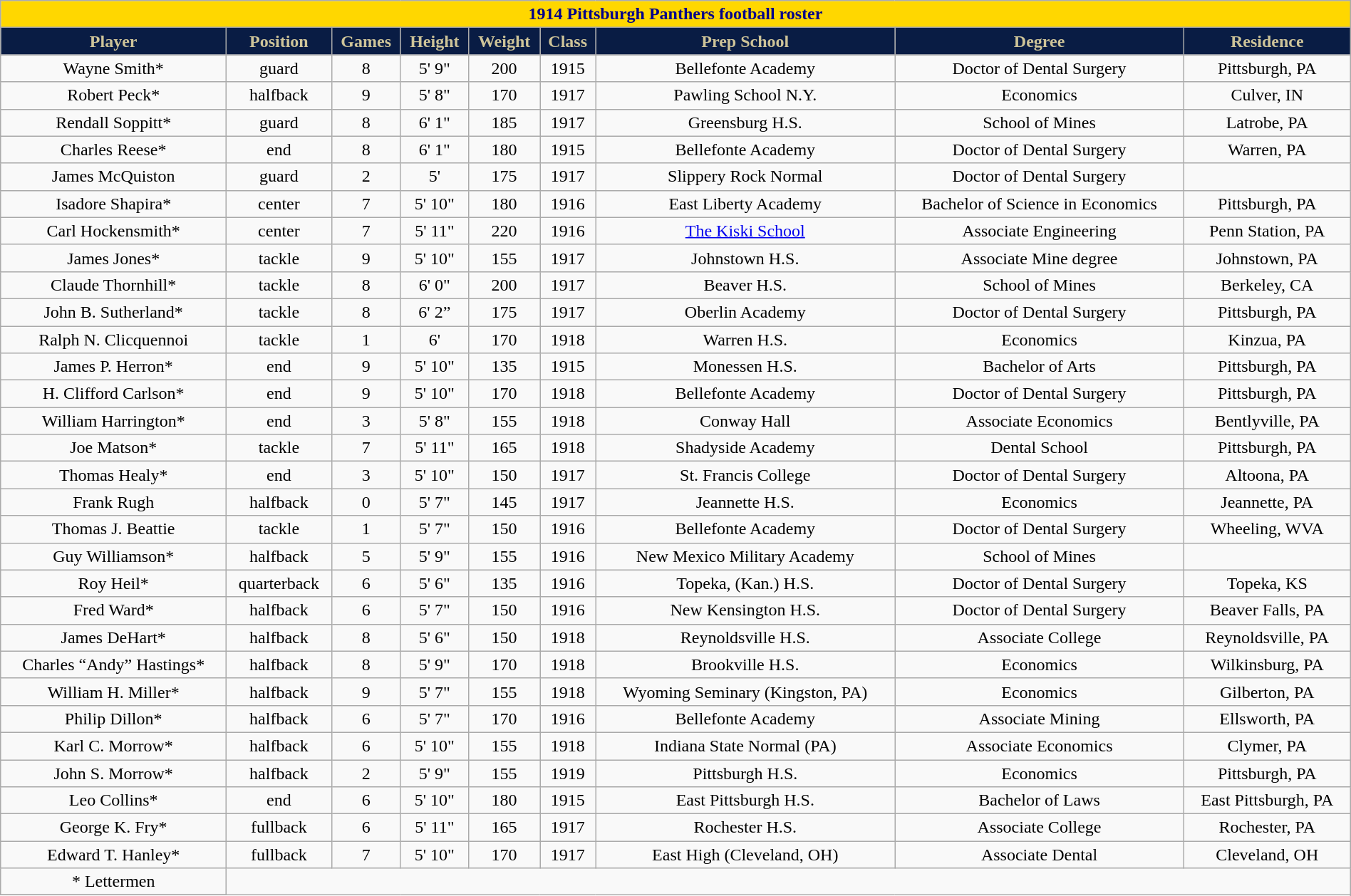<table class="wikitable collapsible collapsed" style="margin: left; text-align:right; width:100%;">
<tr>
<th colspan="10" ; style="background:gold; color:darkblue; text-align: center;"><strong>1914 Pittsburgh Panthers football roster</strong></th>
</tr>
<tr align="center"  style="background:#091C44; color:#CEC499;">
<td><strong>Player</strong></td>
<td><strong>Position</strong></td>
<td><strong>Games</strong></td>
<td><strong>Height</strong></td>
<td><strong>Weight</strong></td>
<td><strong>Class</strong></td>
<td><strong>Prep School</strong></td>
<td><strong>Degree</strong></td>
<td><strong>Residence</strong></td>
</tr>
<tr align="center" bgcolor="">
<td>Wayne Smith*</td>
<td>guard</td>
<td>8</td>
<td>5' 9"</td>
<td>200</td>
<td>1915</td>
<td>Bellefonte Academy</td>
<td>Doctor of Dental Surgery</td>
<td>Pittsburgh, PA</td>
</tr>
<tr align="center" bgcolor="">
<td>Robert Peck*</td>
<td>halfback</td>
<td>9</td>
<td>5' 8"</td>
<td>170</td>
<td>1917</td>
<td>Pawling School N.Y.</td>
<td>Economics</td>
<td>Culver, IN</td>
</tr>
<tr align="center" bgcolor="">
<td>Rendall Soppitt*</td>
<td>guard</td>
<td>8</td>
<td>6' 1"</td>
<td>185</td>
<td>1917</td>
<td>Greensburg H.S.</td>
<td>School of Mines</td>
<td>Latrobe, PA</td>
</tr>
<tr align="center" bgcolor="">
<td>Charles Reese*</td>
<td>end</td>
<td>8</td>
<td>6' 1"</td>
<td>180</td>
<td>1915</td>
<td>Bellefonte Academy</td>
<td>Doctor of Dental Surgery</td>
<td>Warren, PA</td>
</tr>
<tr align="center" bgcolor="">
<td>James McQuiston</td>
<td>guard</td>
<td>2</td>
<td>5'</td>
<td>175</td>
<td>1917</td>
<td>Slippery Rock Normal</td>
<td>Doctor of Dental Surgery</td>
<td></td>
</tr>
<tr align="center" bgcolor="">
<td>Isadore Shapira*</td>
<td>center</td>
<td>7</td>
<td>5' 10"</td>
<td>180</td>
<td>1916</td>
<td>East Liberty Academy</td>
<td>Bachelor of Science in Economics</td>
<td>Pittsburgh, PA</td>
</tr>
<tr align="center" bgcolor="">
<td>Carl Hockensmith*</td>
<td>center</td>
<td>7</td>
<td>5' 11"</td>
<td>220</td>
<td>1916</td>
<td><a href='#'>The Kiski School</a></td>
<td>Associate Engineering</td>
<td>Penn Station, PA</td>
</tr>
<tr align="center" bgcolor="">
<td>James Jones*</td>
<td>tackle</td>
<td>9</td>
<td>5' 10"</td>
<td>155</td>
<td>1917</td>
<td>Johnstown H.S.</td>
<td>Associate Mine degree</td>
<td>Johnstown, PA</td>
</tr>
<tr align="center" bgcolor="">
<td>Claude Thornhill*</td>
<td>tackle</td>
<td>8</td>
<td>6' 0"</td>
<td>200</td>
<td>1917</td>
<td>Beaver H.S.</td>
<td>School of Mines</td>
<td>Berkeley, CA</td>
</tr>
<tr align="center" bgcolor="">
<td>John B. Sutherland*</td>
<td>tackle</td>
<td>8</td>
<td>6' 2”</td>
<td>175</td>
<td>1917</td>
<td>Oberlin Academy</td>
<td>Doctor of Dental Surgery</td>
<td>Pittsburgh, PA</td>
</tr>
<tr align="center" bgcolor="">
<td>Ralph N. Clicquennoi</td>
<td>tackle</td>
<td>1</td>
<td>6'</td>
<td>170</td>
<td>1918</td>
<td>Warren H.S.</td>
<td>Economics</td>
<td>Kinzua, PA</td>
</tr>
<tr align="center" bgcolor="">
<td>James P. Herron*</td>
<td>end</td>
<td>9</td>
<td>5' 10"</td>
<td>135</td>
<td>1915</td>
<td>Monessen H.S.</td>
<td>Bachelor of Arts</td>
<td>Pittsburgh, PA</td>
</tr>
<tr align="center" bgcolor="">
<td>H. Clifford Carlson*</td>
<td>end</td>
<td>9</td>
<td>5' 10"</td>
<td>170</td>
<td>1918</td>
<td>Bellefonte Academy</td>
<td>Doctor of Dental Surgery</td>
<td>Pittsburgh, PA</td>
</tr>
<tr align="center" bgcolor="">
<td>William Harrington*</td>
<td>end</td>
<td>3</td>
<td>5' 8"</td>
<td>155</td>
<td>1918</td>
<td>Conway Hall</td>
<td>Associate Economics</td>
<td>Bentlyville, PA</td>
</tr>
<tr align="center" bgcolor="">
<td>Joe Matson*</td>
<td>tackle</td>
<td>7</td>
<td>5' 11"</td>
<td>165</td>
<td>1918</td>
<td>Shadyside Academy</td>
<td>Dental School</td>
<td>Pittsburgh, PA</td>
</tr>
<tr align="center" bgcolor="">
<td>Thomas Healy*</td>
<td>end</td>
<td>3</td>
<td>5' 10"</td>
<td>150</td>
<td>1917</td>
<td>St. Francis College</td>
<td>Doctor of Dental Surgery</td>
<td>Altoona, PA</td>
</tr>
<tr align="center" bgcolor="">
<td>Frank Rugh</td>
<td>halfback</td>
<td>0</td>
<td>5' 7"</td>
<td>145</td>
<td>1917</td>
<td>Jeannette H.S.</td>
<td>Economics</td>
<td>Jeannette, PA</td>
</tr>
<tr align="center" bgcolor="">
<td>Thomas J. Beattie</td>
<td>tackle</td>
<td>1</td>
<td>5' 7"</td>
<td>150</td>
<td>1916</td>
<td>Bellefonte Academy</td>
<td>Doctor of Dental Surgery</td>
<td>Wheeling, WVA</td>
</tr>
<tr align="center" bgcolor="">
<td>Guy Williamson*</td>
<td>halfback</td>
<td>5</td>
<td>5' 9"</td>
<td>155</td>
<td>1916</td>
<td>New Mexico Military Academy</td>
<td>School of Mines</td>
<td></td>
</tr>
<tr align="center" bgcolor="">
<td>Roy Heil*</td>
<td>quarterback</td>
<td>6</td>
<td>5' 6"</td>
<td>135</td>
<td>1916</td>
<td>Topeka, (Kan.) H.S.</td>
<td>Doctor of Dental Surgery</td>
<td>Topeka, KS</td>
</tr>
<tr align="center" bgcolor="">
<td>Fred Ward*</td>
<td>halfback</td>
<td>6</td>
<td>5' 7"</td>
<td>150</td>
<td>1916</td>
<td>New Kensington H.S.</td>
<td>Doctor of Dental Surgery</td>
<td>Beaver Falls, PA</td>
</tr>
<tr align="center" bgcolor="">
<td>James DeHart*</td>
<td>halfback</td>
<td>8</td>
<td>5' 6"</td>
<td>150</td>
<td>1918</td>
<td>Reynoldsville H.S.</td>
<td>Associate College</td>
<td>Reynoldsville, PA</td>
</tr>
<tr align="center" bgcolor="">
<td>Charles “Andy” Hastings*</td>
<td>halfback</td>
<td>8</td>
<td>5' 9"</td>
<td>170</td>
<td>1918</td>
<td>Brookville H.S.</td>
<td>Economics</td>
<td>Wilkinsburg, PA</td>
</tr>
<tr align="center" bgcolor="">
<td>William H. Miller*</td>
<td>halfback</td>
<td>9</td>
<td>5' 7"</td>
<td>155</td>
<td>1918</td>
<td>Wyoming Seminary (Kingston, PA)</td>
<td>Economics</td>
<td>Gilberton, PA</td>
</tr>
<tr align="center" bgcolor="">
<td>Philip Dillon*</td>
<td>halfback</td>
<td>6</td>
<td>5' 7"</td>
<td>170</td>
<td>1916</td>
<td>Bellefonte Academy</td>
<td>Associate Mining</td>
<td>Ellsworth, PA</td>
</tr>
<tr align="center" bgcolor="">
<td>Karl C. Morrow*</td>
<td>halfback</td>
<td>6</td>
<td>5' 10"</td>
<td>155</td>
<td>1918</td>
<td>Indiana State Normal (PA)</td>
<td>Associate Economics</td>
<td>Clymer, PA</td>
</tr>
<tr align="center" bgcolor="">
<td>John S. Morrow*</td>
<td>halfback</td>
<td>2</td>
<td>5' 9"</td>
<td>155</td>
<td>1919</td>
<td>Pittsburgh H.S.</td>
<td>Economics</td>
<td>Pittsburgh, PA</td>
</tr>
<tr align="center" bgcolor="">
<td>Leo Collins*</td>
<td>end</td>
<td>6</td>
<td>5' 10"</td>
<td>180</td>
<td>1915</td>
<td>East Pittsburgh H.S.</td>
<td>Bachelor of Laws</td>
<td>East Pittsburgh, PA</td>
</tr>
<tr align="center" bgcolor="">
<td>George K. Fry*</td>
<td>fullback</td>
<td>6</td>
<td>5' 11"</td>
<td>165</td>
<td>1917</td>
<td>Rochester H.S.</td>
<td>Associate College</td>
<td>Rochester, PA</td>
</tr>
<tr align="center" bgcolor="">
<td>Edward T. Hanley*</td>
<td>fullback</td>
<td>7</td>
<td>5' 10"</td>
<td>170</td>
<td>1917</td>
<td>East High (Cleveland, OH)</td>
<td>Associate Dental</td>
<td>Cleveland, OH</td>
</tr>
<tr align="center" bgcolor="">
<td>* Lettermen</td>
</tr>
<tr align="center" bgcolor="">
</tr>
</table>
